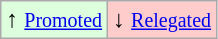<table class="wikitable" align="center">
<tr>
<td style="background:#ddffdd">↑ <small><a href='#'>Promoted</a></small></td>
<td style="background:#ffcccc">↓ <small><a href='#'>Relegated</a></small></td>
</tr>
</table>
